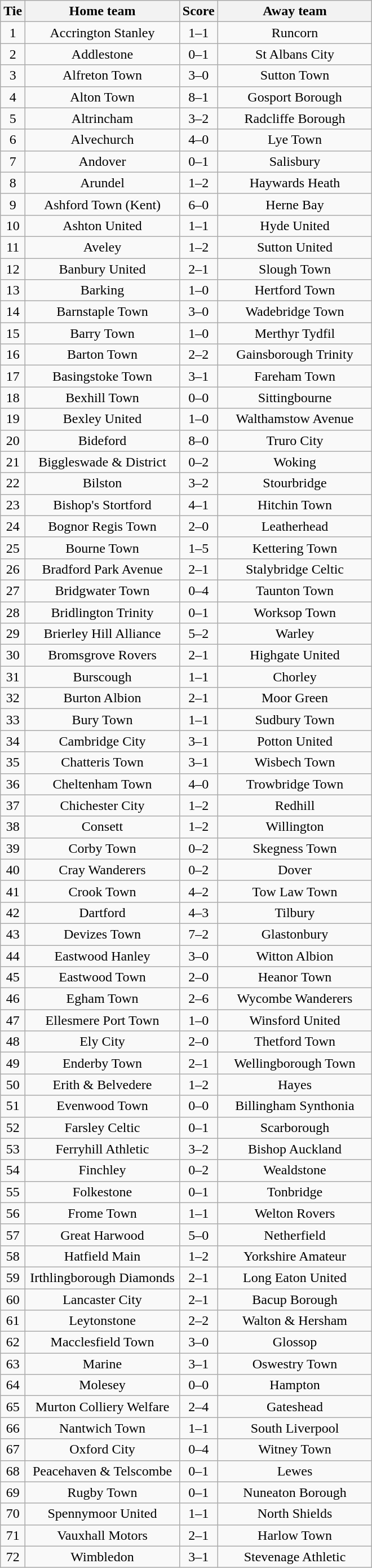<table class="wikitable" style="text-align:center;">
<tr>
<th width=20>Tie</th>
<th width=175>Home team</th>
<th width=20>Score</th>
<th width=175>Away team</th>
</tr>
<tr>
<td>1</td>
<td>Accrington Stanley</td>
<td>1–1</td>
<td>Runcorn</td>
</tr>
<tr>
<td>2</td>
<td>Addlestone</td>
<td>0–1</td>
<td>St Albans City</td>
</tr>
<tr>
<td>3</td>
<td>Alfreton Town</td>
<td>3–0</td>
<td>Sutton Town</td>
</tr>
<tr>
<td>4</td>
<td>Alton Town</td>
<td>8–1</td>
<td>Gosport Borough</td>
</tr>
<tr>
<td>5</td>
<td>Altrincham</td>
<td>3–2</td>
<td>Radcliffe Borough</td>
</tr>
<tr>
<td>6</td>
<td>Alvechurch</td>
<td>4–0</td>
<td>Lye Town</td>
</tr>
<tr>
<td>7</td>
<td>Andover</td>
<td>0–1</td>
<td>Salisbury</td>
</tr>
<tr>
<td>8</td>
<td>Arundel</td>
<td>1–2</td>
<td>Haywards Heath</td>
</tr>
<tr>
<td>9</td>
<td>Ashford Town (Kent)</td>
<td>6–0</td>
<td>Herne Bay</td>
</tr>
<tr>
<td>10</td>
<td>Ashton United</td>
<td>1–1</td>
<td>Hyde United</td>
</tr>
<tr>
<td>11</td>
<td>Aveley</td>
<td>1–2</td>
<td>Sutton United</td>
</tr>
<tr>
<td>12</td>
<td>Banbury United</td>
<td>2–1</td>
<td>Slough Town</td>
</tr>
<tr>
<td>13</td>
<td>Barking</td>
<td>1–0</td>
<td>Hertford Town</td>
</tr>
<tr>
<td>14</td>
<td>Barnstaple Town</td>
<td>3–0</td>
<td>Wadebridge Town</td>
</tr>
<tr>
<td>15</td>
<td>Barry Town</td>
<td>1–0</td>
<td>Merthyr Tydfil</td>
</tr>
<tr>
<td>16</td>
<td>Barton Town</td>
<td>2–2</td>
<td>Gainsborough Trinity</td>
</tr>
<tr>
<td>17</td>
<td>Basingstoke Town</td>
<td>3–1</td>
<td>Fareham Town</td>
</tr>
<tr>
<td>18</td>
<td>Bexhill Town</td>
<td>0–0</td>
<td>Sittingbourne</td>
</tr>
<tr>
<td>19</td>
<td>Bexley United</td>
<td>1–0</td>
<td>Walthamstow Avenue</td>
</tr>
<tr>
<td>20</td>
<td>Bideford</td>
<td>8–0</td>
<td>Truro City</td>
</tr>
<tr>
<td>21</td>
<td>Biggleswade & District</td>
<td>0–2</td>
<td>Woking</td>
</tr>
<tr>
<td>22</td>
<td>Bilston</td>
<td>3–2</td>
<td>Stourbridge</td>
</tr>
<tr>
<td>23</td>
<td>Bishop's Stortford</td>
<td>4–1</td>
<td>Hitchin Town</td>
</tr>
<tr>
<td>24</td>
<td>Bognor Regis Town</td>
<td>2–0</td>
<td>Leatherhead</td>
</tr>
<tr>
<td>25</td>
<td>Bourne Town</td>
<td>1–5</td>
<td>Kettering Town</td>
</tr>
<tr>
<td>26</td>
<td>Bradford Park Avenue</td>
<td>2–1</td>
<td>Stalybridge Celtic</td>
</tr>
<tr>
<td>27</td>
<td>Bridgwater Town</td>
<td>0–4</td>
<td>Taunton Town</td>
</tr>
<tr>
<td>28</td>
<td>Bridlington Trinity</td>
<td>0–1</td>
<td>Worksop Town</td>
</tr>
<tr>
<td>29</td>
<td>Brierley Hill Alliance</td>
<td>5–2</td>
<td>Warley</td>
</tr>
<tr>
<td>30</td>
<td>Bromsgrove Rovers</td>
<td>2–1</td>
<td>Highgate United</td>
</tr>
<tr>
<td>31</td>
<td>Burscough</td>
<td>1–1</td>
<td>Chorley</td>
</tr>
<tr>
<td>32</td>
<td>Burton Albion</td>
<td>2–1</td>
<td>Moor Green</td>
</tr>
<tr>
<td>33</td>
<td>Bury Town</td>
<td>1–1</td>
<td>Sudbury Town</td>
</tr>
<tr>
<td>34</td>
<td>Cambridge City</td>
<td>3–1</td>
<td>Potton United</td>
</tr>
<tr>
<td>35</td>
<td>Chatteris Town</td>
<td>3–1</td>
<td>Wisbech Town</td>
</tr>
<tr>
<td>36</td>
<td>Cheltenham Town</td>
<td>4–0</td>
<td>Trowbridge Town</td>
</tr>
<tr>
<td>37</td>
<td>Chichester City</td>
<td>1–2</td>
<td>Redhill</td>
</tr>
<tr>
<td>38</td>
<td>Consett</td>
<td>1–2</td>
<td>Willington</td>
</tr>
<tr>
<td>39</td>
<td>Corby Town</td>
<td>0–2</td>
<td>Skegness Town</td>
</tr>
<tr>
<td>40</td>
<td>Cray Wanderers</td>
<td>0–2</td>
<td>Dover</td>
</tr>
<tr>
<td>41</td>
<td>Crook Town</td>
<td>4–2</td>
<td>Tow Law Town</td>
</tr>
<tr>
<td>42</td>
<td>Dartford</td>
<td>4–3</td>
<td>Tilbury</td>
</tr>
<tr>
<td>43</td>
<td>Devizes Town</td>
<td>7–2</td>
<td>Glastonbury</td>
</tr>
<tr>
<td>44</td>
<td>Eastwood Hanley</td>
<td>3–0</td>
<td>Witton Albion</td>
</tr>
<tr>
<td>45</td>
<td>Eastwood Town</td>
<td>2–0</td>
<td>Heanor Town</td>
</tr>
<tr>
<td>46</td>
<td>Egham Town</td>
<td>2–6</td>
<td>Wycombe Wanderers</td>
</tr>
<tr>
<td>47</td>
<td>Ellesmere Port Town</td>
<td>1–0</td>
<td>Winsford United</td>
</tr>
<tr>
<td>48</td>
<td>Ely City</td>
<td>2–0</td>
<td>Thetford Town</td>
</tr>
<tr>
<td>49</td>
<td>Enderby Town</td>
<td>2–1</td>
<td>Wellingborough Town</td>
</tr>
<tr>
<td>50</td>
<td>Erith & Belvedere</td>
<td>1–2</td>
<td>Hayes</td>
</tr>
<tr>
<td>51</td>
<td>Evenwood Town</td>
<td>0–0</td>
<td>Billingham Synthonia</td>
</tr>
<tr>
<td>52</td>
<td>Farsley Celtic</td>
<td>0–1</td>
<td>Scarborough</td>
</tr>
<tr>
<td>53</td>
<td>Ferryhill Athletic</td>
<td>3–2</td>
<td>Bishop Auckland</td>
</tr>
<tr>
<td>54</td>
<td>Finchley</td>
<td>0–2</td>
<td>Wealdstone</td>
</tr>
<tr>
<td>55</td>
<td>Folkestone</td>
<td>0–1</td>
<td>Tonbridge</td>
</tr>
<tr>
<td>56</td>
<td>Frome Town</td>
<td>1–1</td>
<td>Welton Rovers</td>
</tr>
<tr>
<td>57</td>
<td>Great Harwood</td>
<td>5–0</td>
<td>Netherfield</td>
</tr>
<tr>
<td>58</td>
<td>Hatfield Main</td>
<td>1–2</td>
<td>Yorkshire Amateur</td>
</tr>
<tr>
<td>59</td>
<td>Irthlingborough Diamonds</td>
<td>2–1</td>
<td>Long Eaton United</td>
</tr>
<tr>
<td>60</td>
<td>Lancaster City</td>
<td>2–1</td>
<td>Bacup Borough</td>
</tr>
<tr>
<td>61</td>
<td>Leytonstone</td>
<td>2–2</td>
<td>Walton & Hersham</td>
</tr>
<tr>
<td>62</td>
<td>Macclesfield Town</td>
<td>3–0</td>
<td>Glossop</td>
</tr>
<tr>
<td>63</td>
<td>Marine</td>
<td>3–1</td>
<td>Oswestry Town</td>
</tr>
<tr>
<td>64</td>
<td>Molesey</td>
<td>0–0</td>
<td>Hampton</td>
</tr>
<tr>
<td>65</td>
<td>Murton Colliery Welfare</td>
<td>2–4</td>
<td>Gateshead</td>
</tr>
<tr>
<td>66</td>
<td>Nantwich Town</td>
<td>1–1</td>
<td>South Liverpool</td>
</tr>
<tr>
<td>67</td>
<td>Oxford City</td>
<td>0–4</td>
<td>Witney Town</td>
</tr>
<tr>
<td>68</td>
<td>Peacehaven & Telscombe</td>
<td>0–1</td>
<td>Lewes</td>
</tr>
<tr>
<td>69</td>
<td>Rugby Town</td>
<td>0–1</td>
<td>Nuneaton Borough</td>
</tr>
<tr>
<td>70</td>
<td>Spennymoor United</td>
<td>1–1</td>
<td>North Shields</td>
</tr>
<tr>
<td>71</td>
<td>Vauxhall Motors</td>
<td>2–1</td>
<td>Harlow Town</td>
</tr>
<tr>
<td>72</td>
<td>Wimbledon</td>
<td>3–1</td>
<td>Stevenage Athletic</td>
</tr>
</table>
